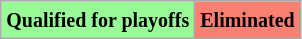<table class="wikitable">
<tr>
<td style="background:#98fb98;"><small><strong>Qualified for playoffs</strong></small></td>
<td style="background:salmon;"><small><strong>Eliminated</strong> </small></td>
</tr>
</table>
